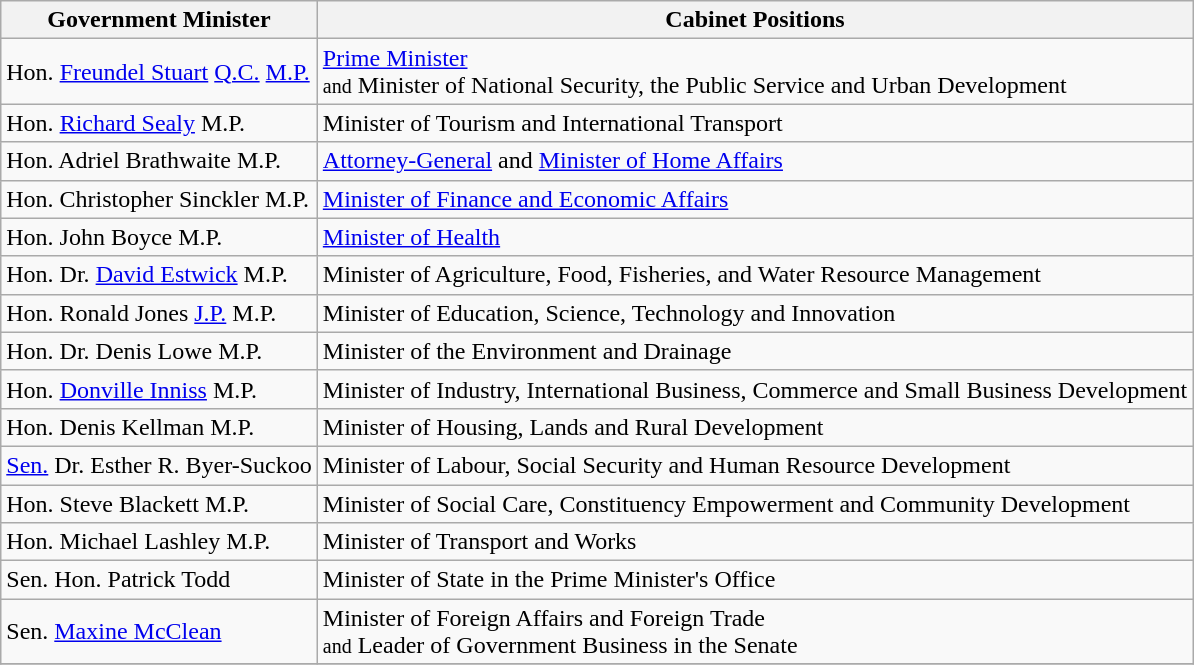<table class="wikitable">
<tr>
<th>Government Minister</th>
<th>Cabinet Positions</th>
</tr>
<tr>
<td>Hon. <a href='#'>Freundel Stuart</a> <a href='#'>Q.C.</a> <a href='#'>M.P.</a></td>
<td><a href='#'>Prime Minister</a><br><small>and</small> Minister of National Security, the Public Service and Urban Development</td>
</tr>
<tr>
<td>Hon. <a href='#'>Richard Sealy</a> M.P.</td>
<td>Minister of Tourism and International Transport</td>
</tr>
<tr>
<td>Hon. Adriel Brathwaite M.P.</td>
<td><a href='#'>Attorney-General</a> and <a href='#'>Minister of Home Affairs</a></td>
</tr>
<tr>
<td>Hon. Christopher Sinckler M.P.</td>
<td><a href='#'>Minister of Finance and Economic Affairs</a></td>
</tr>
<tr>
<td>Hon. John Boyce M.P.</td>
<td><a href='#'>Minister of Health</a></td>
</tr>
<tr>
<td>Hon. Dr. <a href='#'>David Estwick</a> M.P.</td>
<td>Minister of Agriculture, Food, Fisheries, and Water Resource Management</td>
</tr>
<tr>
<td>Hon. Ronald Jones <a href='#'>J.P.</a> M.P.</td>
<td>Minister of Education, Science, Technology and Innovation</td>
</tr>
<tr>
<td>Hon. Dr. Denis Lowe M.P.</td>
<td>Minister of the Environment and Drainage</td>
</tr>
<tr>
<td>Hon. <a href='#'>Donville Inniss</a> M.P.</td>
<td>Minister of Industry, International Business, Commerce and Small Business Development</td>
</tr>
<tr>
<td>Hon. Denis Kellman M.P.</td>
<td>Minister of Housing, Lands and Rural Development</td>
</tr>
<tr>
<td><a href='#'>Sen.</a> Dr. Esther R. Byer-Suckoo</td>
<td>Minister of Labour, Social Security and Human Resource Development</td>
</tr>
<tr>
<td>Hon. Steve Blackett M.P.</td>
<td>Minister of Social Care, Constituency Empowerment and Community Development</td>
</tr>
<tr>
<td>Hon. Michael Lashley M.P.</td>
<td>Minister of Transport and Works</td>
</tr>
<tr>
<td>Sen. Hon. Patrick Todd</td>
<td>Minister of State in the Prime Minister's Office</td>
</tr>
<tr>
<td>Sen. <a href='#'>Maxine McClean</a></td>
<td>Minister of Foreign Affairs and Foreign Trade<br><small>and</small> Leader of Government Business in the Senate</td>
</tr>
<tr>
</tr>
</table>
